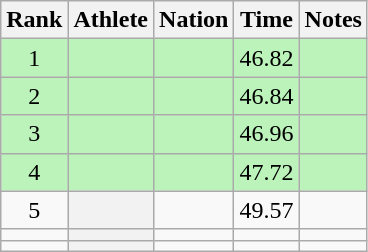<table class="wikitable plainrowheaders sortable" style="text-align:center;">
<tr>
<th scope=col>Rank</th>
<th scope=col>Athlete</th>
<th scope=col>Nation</th>
<th scope=col>Time</th>
<th scope=col>Notes</th>
</tr>
<tr bgcolor=#bbf3bb>
<td>1</td>
<th scope=row style="background:#bbf3bb; text-align:left;"></th>
<td align=left></td>
<td>46.82</td>
<td></td>
</tr>
<tr bgcolor=#bbf3bb>
<td>2</td>
<th scope=row style="background:#bbf3bb; text-align:left;"></th>
<td align=left></td>
<td>46.84</td>
<td></td>
</tr>
<tr bgcolor=#bbf3bb>
<td>3</td>
<th scope=row style="background:#bbf3bb; text-align:left;"></th>
<td align=left></td>
<td>46.96</td>
<td></td>
</tr>
<tr bgcolor=#bbf3bb>
<td>4</td>
<th scope=row style="background:#bbf3bb; text-align:left;"></th>
<td align=left></td>
<td>47.72</td>
<td></td>
</tr>
<tr>
<td>5</td>
<th scope=row style=text-align:left;></th>
<td align=left></td>
<td>49.57</td>
<td></td>
</tr>
<tr>
<td></td>
<th scope=row style=text-align:left;></th>
<td align=left></td>
<td></td>
<td></td>
</tr>
<tr>
<td></td>
<th scope=row style=text-align:left;></th>
<td align=left></td>
<td></td>
<td></td>
</tr>
</table>
